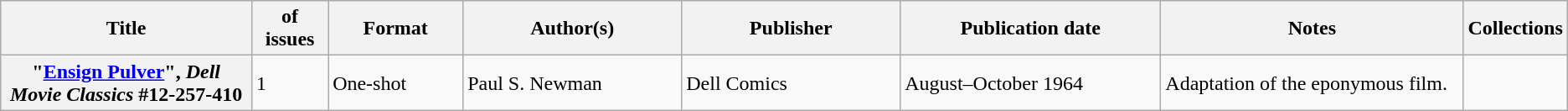<table class="wikitable">
<tr>
<th>Title</th>
<th style="width:40pt"> of issues</th>
<th style="width:75pt">Format</th>
<th style="width:125pt">Author(s)</th>
<th style="width:125pt">Publisher</th>
<th style="width:150pt">Publication date</th>
<th style="width:175pt">Notes</th>
<th>Collections</th>
</tr>
<tr>
<th>"<a href='#'>Ensign Pulver</a>", <em>Dell Movie Classics</em> #12-257-410</th>
<td>1</td>
<td>One-shot</td>
<td>Paul S. Newman</td>
<td rowspan="2">Dell Comics</td>
<td>August–October 1964</td>
<td>Adaptation of the eponymous film.</td>
<td></td>
</tr>
</table>
